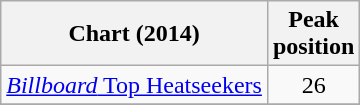<table class="wikitable">
<tr>
<th align="right">Chart (2014)</th>
<th align="center">Peak<br>position</th>
</tr>
<tr>
<td align="left"><a href='#'><em>Billboard</em> Top Heatseekers</a></td>
<td align="center">26</td>
</tr>
<tr>
</tr>
</table>
